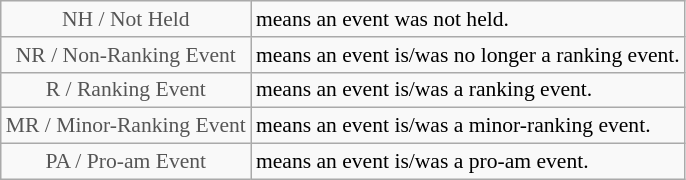<table class="wikitable" style="font-size:90%">
<tr>
<td style="text-align:center; color:#555555;" colspan="4">NH / Not Held</td>
<td>means an event was not held.</td>
</tr>
<tr>
<td style="text-align:center; color:#555555;" colspan="4">NR / Non-Ranking Event</td>
<td>means an event is/was no longer a ranking event.</td>
</tr>
<tr>
<td style="text-align:center; color:#555555;" colspan="4">R / Ranking Event</td>
<td>means an event is/was a ranking event.</td>
</tr>
<tr>
<td style="text-align:center; color:#555555;" colspan="4">MR / Minor-Ranking Event</td>
<td>means an event is/was a minor-ranking event.</td>
</tr>
<tr>
<td style="text-align:center; color:#555555;" colspan="4">PA / Pro-am Event</td>
<td>means an event is/was a pro-am event.</td>
</tr>
</table>
